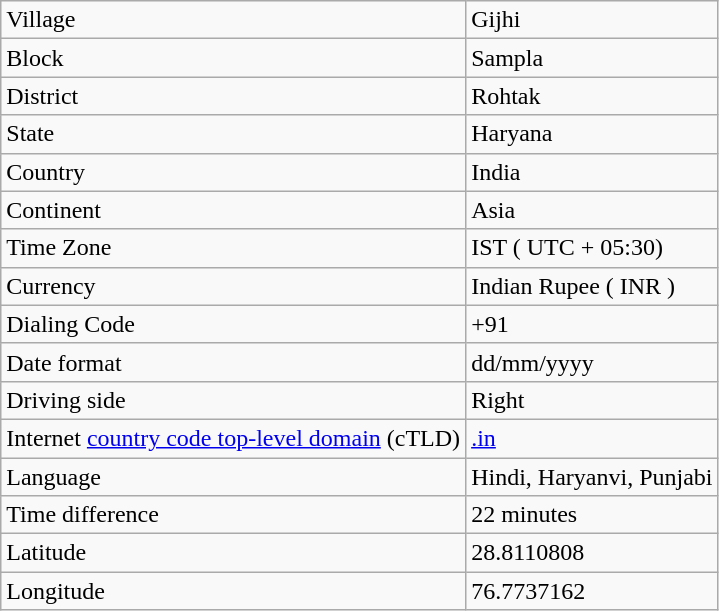<table class="wikitable">
<tr>
<td>Village</td>
<td>Gijhi</td>
</tr>
<tr>
<td>Block</td>
<td>Sampla</td>
</tr>
<tr>
<td>District</td>
<td>Rohtak</td>
</tr>
<tr>
<td>State</td>
<td>Haryana</td>
</tr>
<tr>
<td>Country</td>
<td>India</td>
</tr>
<tr>
<td>Continent</td>
<td>Asia</td>
</tr>
<tr>
<td>Time Zone</td>
<td>IST ( UTC + 05:30)</td>
</tr>
<tr>
<td>Currency</td>
<td>Indian Rupee ( INR )</td>
</tr>
<tr>
<td>Dialing Code</td>
<td>+91</td>
</tr>
<tr>
<td>Date format</td>
<td>dd/mm/yyyy</td>
</tr>
<tr>
<td>Driving side</td>
<td>Right</td>
</tr>
<tr>
<td>Internet <a href='#'>country code top-level domain</a> (cTLD)</td>
<td><a href='#'>.in</a></td>
</tr>
<tr>
<td>Language</td>
<td>Hindi, Haryanvi, Punjabi</td>
</tr>
<tr>
<td>Time difference</td>
<td>22 minutes</td>
</tr>
<tr>
<td>Latitude</td>
<td>28.8110808</td>
</tr>
<tr>
<td>Longitude</td>
<td>76.7737162</td>
</tr>
</table>
